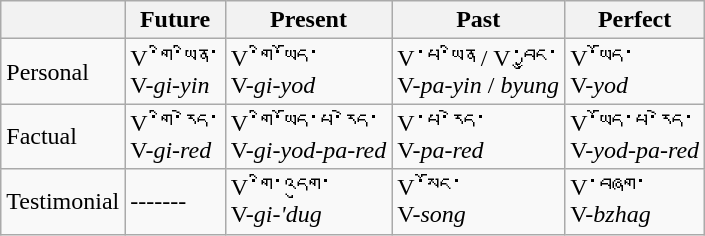<table class="wikitable">
<tr>
<th></th>
<th>Future</th>
<th>Present</th>
<th>Past</th>
<th>Perfect</th>
</tr>
<tr>
<td>Personal</td>
<td>V་གི་ཡིན་ <br> V-<em>gi-yin</em></td>
<td>V་གི་ཡོད་ <br> V-<em>gi-yod</em></td>
<td>V་པ་ཡིན / V་བྱུང་ <br> V-<em>pa-yin</em> / <em>byung</em></td>
<td>V་ཡོད་ <br> V-<em>yod</em></td>
</tr>
<tr>
<td>Factual</td>
<td>V་གི་རེད་ <br> V-<em>gi-red</em></td>
<td>V་གི་ཡོད་པ་རེད་ <br> V-<em>gi-yod-pa-red</em></td>
<td>V་པ་རེད་ <br> V-<em>pa-red</em></td>
<td>V་ཡོད་པ་རེད་ <br> V-<em>yod-pa-red</em></td>
</tr>
<tr>
<td>Testimonial</td>
<td>-------</td>
<td>V་གི་འདུག་ <br> V-<em>gi-'dug</em></td>
<td>V་སོང་ <br> V-<em>song</em></td>
<td>V་བཞག་ <br> V-<em>bzhag</em></td>
</tr>
</table>
